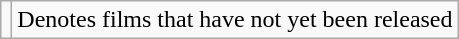<table class="wikitable sortable">
<tr>
<td style="background:ffc;"><br></td>
<td>Denotes films that have not yet been released</td>
</tr>
</table>
